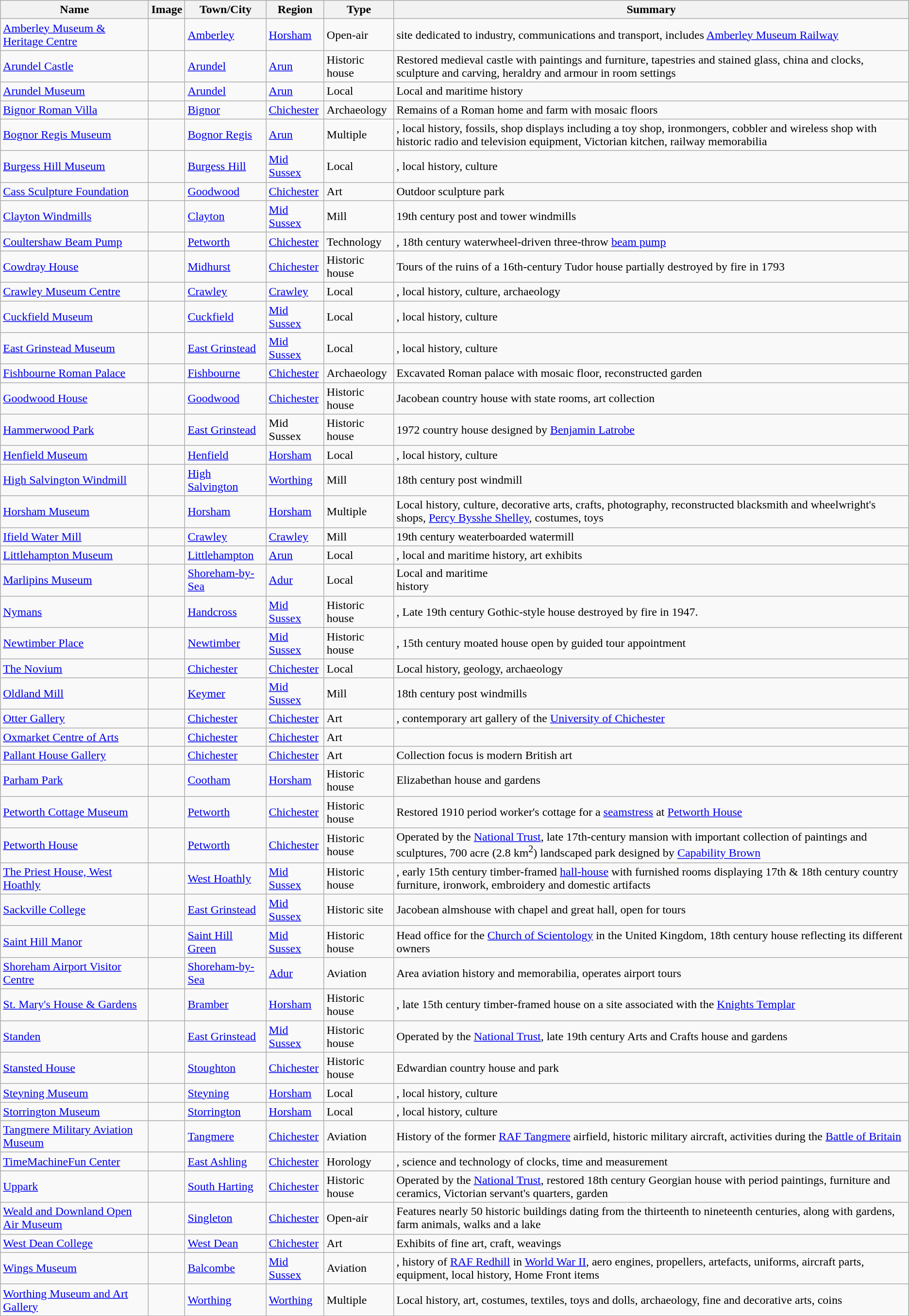<table class="wikitable sortable">
<tr>
<th>Name</th>
<th>Image</th>
<th>Town/City</th>
<th>Region</th>
<th>Type</th>
<th>Summary</th>
</tr>
<tr>
<td><a href='#'>Amberley Museum & Heritage Centre</a></td>
<td></td>
<td><a href='#'>Amberley</a></td>
<td><a href='#'>Horsham</a></td>
<td>Open-air</td>
<td> site dedicated to industry, communications and transport, includes <a href='#'>Amberley Museum Railway</a></td>
</tr>
<tr>
<td><a href='#'>Arundel Castle</a></td>
<td></td>
<td><a href='#'>Arundel</a></td>
<td><a href='#'>Arun</a></td>
<td>Historic house</td>
<td>Restored medieval castle with paintings and furniture, tapestries and stained glass, china and clocks, sculpture and carving, heraldry and armour in room settings</td>
</tr>
<tr>
<td><a href='#'>Arundel Museum</a></td>
<td></td>
<td><a href='#'>Arundel</a></td>
<td><a href='#'>Arun</a></td>
<td>Local</td>
<td>Local and maritime history</td>
</tr>
<tr>
<td><a href='#'>Bignor Roman Villa</a></td>
<td></td>
<td><a href='#'>Bignor</a></td>
<td><a href='#'>Chichester</a></td>
<td>Archaeology</td>
<td>Remains of a Roman home and farm with mosaic floors</td>
</tr>
<tr>
<td><a href='#'>Bognor Regis Museum</a></td>
<td></td>
<td><a href='#'>Bognor Regis</a></td>
<td><a href='#'>Arun</a></td>
<td>Multiple</td>
<td>, local history, fossils, shop displays including a toy shop, ironmongers, cobbler and wireless shop with historic radio and television equipment, Victorian kitchen, railway memorabilia</td>
</tr>
<tr>
<td><a href='#'>Burgess Hill Museum</a></td>
<td></td>
<td><a href='#'>Burgess Hill</a></td>
<td><a href='#'>Mid Sussex</a></td>
<td>Local</td>
<td>, local history, culture</td>
</tr>
<tr>
<td><a href='#'>Cass Sculpture Foundation</a></td>
<td></td>
<td><a href='#'>Goodwood</a></td>
<td><a href='#'>Chichester</a></td>
<td>Art</td>
<td>Outdoor sculpture park</td>
</tr>
<tr>
<td><a href='#'>Clayton Windmills</a></td>
<td></td>
<td><a href='#'>Clayton</a></td>
<td><a href='#'>Mid Sussex</a></td>
<td>Mill</td>
<td>19th century post and tower windmills</td>
</tr>
<tr>
<td><a href='#'>Coultershaw Beam Pump</a></td>
<td></td>
<td><a href='#'>Petworth</a></td>
<td><a href='#'>Chichester</a></td>
<td>Technology</td>
<td>, 18th century waterwheel-driven three-throw <a href='#'>beam pump</a></td>
</tr>
<tr>
<td><a href='#'>Cowdray House</a></td>
<td></td>
<td><a href='#'>Midhurst</a></td>
<td><a href='#'>Chichester</a></td>
<td>Historic house</td>
<td>Tours of the ruins of a 16th-century Tudor house partially destroyed by fire in 1793</td>
</tr>
<tr>
<td><a href='#'>Crawley Museum Centre</a></td>
<td></td>
<td><a href='#'>Crawley</a></td>
<td><a href='#'>Crawley</a></td>
<td>Local</td>
<td>, local history, culture, archaeology</td>
</tr>
<tr>
<td><a href='#'>Cuckfield Museum</a></td>
<td></td>
<td><a href='#'>Cuckfield</a></td>
<td><a href='#'>Mid Sussex</a></td>
<td>Local</td>
<td>, local history, culture</td>
</tr>
<tr>
<td><a href='#'>East Grinstead Museum</a></td>
<td></td>
<td><a href='#'>East Grinstead</a></td>
<td><a href='#'>Mid Sussex</a></td>
<td>Local</td>
<td>, local history, culture</td>
</tr>
<tr>
<td><a href='#'>Fishbourne Roman Palace</a></td>
<td></td>
<td><a href='#'>Fishbourne</a></td>
<td><a href='#'>Chichester</a></td>
<td>Archaeology</td>
<td>Excavated Roman palace with mosaic floor, reconstructed garden</td>
</tr>
<tr>
<td><a href='#'>Goodwood House</a></td>
<td></td>
<td><a href='#'>Goodwood</a></td>
<td><a href='#'>Chichester</a></td>
<td>Historic house</td>
<td>Jacobean country house with state rooms, art collection</td>
</tr>
<tr>
<td><a href='#'>Hammerwood Park</a></td>
<td></td>
<td><a href='#'>East Grinstead</a></td>
<td>Mid Sussex</td>
<td>Historic house</td>
<td>1972 country house designed by <a href='#'>Benjamin Latrobe</a></td>
</tr>
<tr>
<td><a href='#'>Henfield Museum</a></td>
<td></td>
<td><a href='#'>Henfield</a></td>
<td><a href='#'>Horsham</a></td>
<td>Local</td>
<td>, local history, culture</td>
</tr>
<tr>
<td><a href='#'>High Salvington Windmill</a></td>
<td></td>
<td><a href='#'>High Salvington</a></td>
<td><a href='#'>Worthing</a></td>
<td>Mill</td>
<td>18th century post windmill</td>
</tr>
<tr>
<td><a href='#'>Horsham Museum</a></td>
<td></td>
<td><a href='#'>Horsham</a></td>
<td><a href='#'>Horsham</a></td>
<td>Multiple</td>
<td>Local history, culture, decorative arts, crafts, photography, reconstructed blacksmith and wheelwright's shops, <a href='#'>Percy Bysshe Shelley</a>, costumes, toys</td>
</tr>
<tr>
<td><a href='#'>Ifield Water Mill</a></td>
<td></td>
<td><a href='#'>Crawley</a></td>
<td><a href='#'>Crawley</a></td>
<td>Mill</td>
<td>19th century weaterboarded watermill</td>
</tr>
<tr>
<td><a href='#'>Littlehampton Museum</a></td>
<td></td>
<td><a href='#'>Littlehampton</a></td>
<td><a href='#'>Arun</a></td>
<td>Local</td>
<td>, local and maritime history, art exhibits</td>
</tr>
<tr>
<td><a href='#'>Marlipins Museum</a></td>
<td></td>
<td><a href='#'>Shoreham-by-Sea</a></td>
<td><a href='#'>Adur</a></td>
<td>Local</td>
<td>Local and maritime<br>history</td>
</tr>
<tr>
<td><a href='#'>Nymans</a></td>
<td></td>
<td><a href='#'>Handcross</a></td>
<td><a href='#'>Mid Sussex</a></td>
<td>Historic house</td>
<td>, Late 19th century Gothic-style house destroyed by fire in 1947.</td>
</tr>
<tr>
<td><a href='#'>Newtimber Place</a></td>
<td></td>
<td><a href='#'>Newtimber</a></td>
<td><a href='#'>Mid Sussex</a></td>
<td>Historic house</td>
<td>, 15th century moated house open by guided tour appointment</td>
</tr>
<tr>
<td><a href='#'>The Novium</a></td>
<td></td>
<td><a href='#'>Chichester</a></td>
<td><a href='#'>Chichester</a></td>
<td>Local</td>
<td>Local history, geology, archaeology</td>
</tr>
<tr>
<td><a href='#'>Oldland Mill</a></td>
<td></td>
<td><a href='#'>Keymer</a></td>
<td><a href='#'>Mid Sussex</a></td>
<td>Mill</td>
<td>18th century post windmills</td>
</tr>
<tr>
<td><a href='#'>Otter Gallery</a></td>
<td></td>
<td><a href='#'>Chichester</a></td>
<td><a href='#'>Chichester</a></td>
<td>Art</td>
<td>, contemporary art gallery of the <a href='#'>University of Chichester</a></td>
</tr>
<tr>
<td><a href='#'>Oxmarket Centre of Arts</a></td>
<td></td>
<td><a href='#'>Chichester</a></td>
<td><a href='#'>Chichester</a></td>
<td>Art</td>
<td></td>
</tr>
<tr>
<td><a href='#'>Pallant House Gallery</a></td>
<td></td>
<td><a href='#'>Chichester</a></td>
<td><a href='#'>Chichester</a></td>
<td>Art</td>
<td>Collection focus is modern British art</td>
</tr>
<tr>
<td><a href='#'>Parham Park</a></td>
<td></td>
<td><a href='#'>Cootham</a></td>
<td><a href='#'>Horsham</a></td>
<td>Historic house</td>
<td>Elizabethan house and gardens</td>
</tr>
<tr>
<td><a href='#'>Petworth Cottage Museum</a></td>
<td></td>
<td><a href='#'>Petworth</a></td>
<td><a href='#'>Chichester</a></td>
<td>Historic house</td>
<td>Restored 1910 period worker's cottage for a <a href='#'>seamstress</a> at <a href='#'>Petworth House</a></td>
</tr>
<tr>
<td><a href='#'>Petworth House</a></td>
<td></td>
<td><a href='#'>Petworth</a></td>
<td><a href='#'>Chichester</a></td>
<td>Historic house</td>
<td>Operated by the <a href='#'>National Trust</a>, late 17th-century mansion with important collection of paintings and sculptures, 700 acre (2.8 km<sup>2</sup>) landscaped park designed by <a href='#'>Capability Brown</a></td>
</tr>
<tr>
<td><a href='#'>The Priest House, West Hoathly</a></td>
<td></td>
<td><a href='#'>West Hoathly</a></td>
<td><a href='#'>Mid Sussex</a></td>
<td>Historic house</td>
<td>, early 15th century timber-framed <a href='#'>hall-house</a> with furnished rooms displaying 17th  & 18th century country furniture, ironwork, embroidery and domestic artifacts</td>
</tr>
<tr>
<td><a href='#'>Sackville College</a></td>
<td></td>
<td><a href='#'>East Grinstead</a></td>
<td><a href='#'>Mid Sussex</a></td>
<td>Historic site</td>
<td>Jacobean almshouse with chapel and great hall, open for tours</td>
</tr>
<tr>
<td><a href='#'>Saint Hill Manor</a></td>
<td></td>
<td><a href='#'>Saint Hill Green</a></td>
<td><a href='#'>Mid Sussex</a></td>
<td>Historic house</td>
<td>Head office for the <a href='#'>Church of Scientology</a> in the United Kingdom, 18th century house reflecting its different owners</td>
</tr>
<tr>
<td><a href='#'>Shoreham Airport Visitor Centre</a></td>
<td></td>
<td><a href='#'>Shoreham-by-Sea</a></td>
<td><a href='#'>Adur</a></td>
<td>Aviation</td>
<td>Area aviation history and memorabilia, operates airport tours</td>
</tr>
<tr>
<td><a href='#'>St. Mary's House & Gardens</a></td>
<td></td>
<td><a href='#'>Bramber</a></td>
<td><a href='#'>Horsham</a></td>
<td>Historic house</td>
<td>, late 15th century timber-framed house on a site associated with the <a href='#'>Knights Templar</a></td>
</tr>
<tr>
<td><a href='#'>Standen</a></td>
<td></td>
<td><a href='#'>East Grinstead</a></td>
<td><a href='#'>Mid Sussex</a></td>
<td>Historic house</td>
<td>Operated by the <a href='#'>National Trust</a>, late 19th century Arts and Crafts house and gardens</td>
</tr>
<tr>
<td><a href='#'>Stansted House</a></td>
<td></td>
<td><a href='#'>Stoughton</a></td>
<td><a href='#'>Chichester</a></td>
<td>Historic house</td>
<td>Edwardian country house and park</td>
</tr>
<tr>
<td><a href='#'>Steyning Museum</a></td>
<td></td>
<td><a href='#'>Steyning</a></td>
<td><a href='#'>Horsham</a></td>
<td>Local</td>
<td>, local history, culture</td>
</tr>
<tr>
<td><a href='#'>Storrington Museum</a></td>
<td></td>
<td><a href='#'>Storrington</a></td>
<td><a href='#'>Horsham</a></td>
<td>Local</td>
<td>, local history, culture</td>
</tr>
<tr>
<td><a href='#'>Tangmere Military Aviation Museum</a></td>
<td></td>
<td><a href='#'>Tangmere</a></td>
<td><a href='#'>Chichester</a></td>
<td>Aviation</td>
<td>History of the former <a href='#'>RAF Tangmere</a> airfield, historic military aircraft, activities during the <a href='#'>Battle of Britain</a></td>
</tr>
<tr>
<td><a href='#'>TimeMachineFun Center</a></td>
<td></td>
<td><a href='#'>East Ashling</a></td>
<td><a href='#'>Chichester</a></td>
<td>Horology</td>
<td>, science and technology of clocks, time and measurement</td>
</tr>
<tr>
<td><a href='#'>Uppark</a></td>
<td></td>
<td><a href='#'>South Harting</a></td>
<td><a href='#'>Chichester</a></td>
<td>Historic house</td>
<td>Operated by the <a href='#'>National Trust</a>, restored 18th century Georgian house with period paintings, furniture and ceramics, Victorian servant's quarters, garden</td>
</tr>
<tr>
<td><a href='#'>Weald and Downland Open Air Museum</a></td>
<td></td>
<td><a href='#'>Singleton</a></td>
<td><a href='#'>Chichester</a></td>
<td>Open-air</td>
<td>Features nearly 50 historic buildings dating from the thirteenth to nineteenth centuries, along with gardens, farm animals, walks and a lake</td>
</tr>
<tr>
<td><a href='#'>West Dean College</a></td>
<td></td>
<td><a href='#'>West Dean</a></td>
<td><a href='#'>Chichester</a></td>
<td>Art</td>
<td>Exhibits of fine art, craft, weavings</td>
</tr>
<tr>
<td><a href='#'>Wings Museum</a></td>
<td></td>
<td><a href='#'>Balcombe</a></td>
<td><a href='#'>Mid Sussex</a></td>
<td>Aviation</td>
<td>, history of <a href='#'>RAF Redhill</a> in <a href='#'>World War II</a>, aero engines, propellers, artefacts, uniforms, aircraft parts, equipment, local history, Home Front items</td>
</tr>
<tr>
<td><a href='#'>Worthing Museum and Art Gallery</a></td>
<td></td>
<td><a href='#'>Worthing</a></td>
<td><a href='#'>Worthing</a></td>
<td>Multiple</td>
<td>Local history, art, costumes, textiles, toys and dolls, archaeology, fine and decorative arts, coins</td>
</tr>
<tr>
</tr>
</table>
